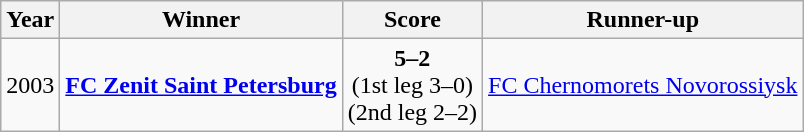<table class="wikitable">
<tr>
<th>Year</th>
<th>Winner</th>
<th>Score</th>
<th>Runner-up</th>
</tr>
<tr>
<td>2003</td>
<td><strong><a href='#'>FC Zenit Saint Petersburg</a></strong></td>
<td align="center"><strong>5–2</strong><br>(1st leg 3–0)<br>(2nd leg 2–2)</td>
<td><a href='#'>FC Chernomorets Novorossiysk</a></td>
</tr>
</table>
